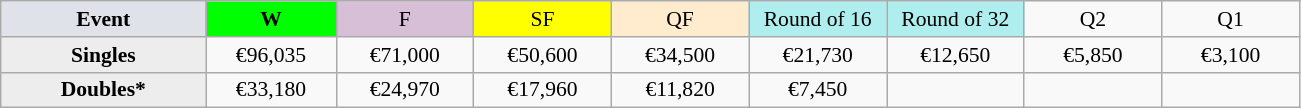<table class=wikitable style=font-size:90%;text-align:center>
<tr>
<td style="width:130px; background:#dfe2e9;"><strong>Event</strong></td>
<td style="width:80px; background:lime;"><strong>W</strong></td>
<td style="width:85px; background:thistle;">F</td>
<td style="width:85px; background:#ff0;">SF</td>
<td style="width:85px; background:#ffebcd;">QF</td>
<td style="width:85px; background:#afeeee;">Round of 16</td>
<td style="width:85px; background:#afeeee;">Round of 32</td>
<td width=85>Q2</td>
<td width=85>Q1</td>
</tr>
<tr>
<td style="background:#ededed;"><strong>Singles</strong></td>
<td>€96,035</td>
<td>€71,000</td>
<td>€50,600</td>
<td>€34,500</td>
<td>€21,730</td>
<td>€12,650</td>
<td>€5,850</td>
<td>€3,100</td>
</tr>
<tr>
<td style="background:#ededed;"><strong>Doubles*</strong></td>
<td>€33,180</td>
<td>€24,970</td>
<td>€17,960</td>
<td>€11,820</td>
<td>€7,450</td>
<td></td>
<td></td>
<td></td>
</tr>
</table>
